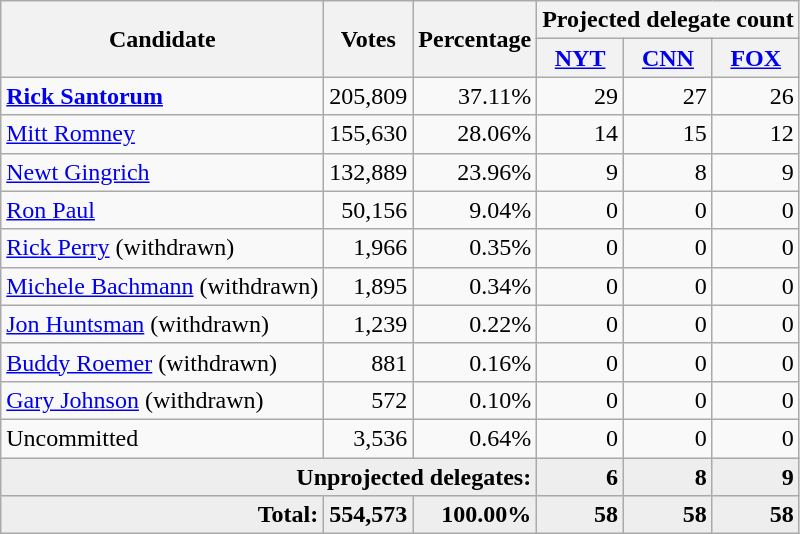<table class="wikitable" style="text-align:right;">
<tr>
<th rowspan="2">Candidate</th>
<th rowspan="2">Votes</th>
<th rowspan="2">Percentage</th>
<th colspan="3">Projected delegate count</th>
</tr>
<tr>
<th><a href='#'>NYT</a><br></th>
<th><a href='#'>CNN</a><br></th>
<th><a href='#'>FOX</a><br></th>
</tr>
<tr>
<td align="left"> <strong><a href='#'>Rick Santorum</a></strong></td>
<td>205,809</td>
<td>37.11%</td>
<td>29</td>
<td>27</td>
<td>26</td>
</tr>
<tr>
<td align="left"><a href='#'>Mitt Romney</a></td>
<td>155,630</td>
<td>28.06%</td>
<td>14</td>
<td>15</td>
<td>12</td>
</tr>
<tr>
<td align="left"><a href='#'>Newt Gingrich</a></td>
<td>132,889</td>
<td>23.96%</td>
<td>9</td>
<td>8</td>
<td>9</td>
</tr>
<tr>
<td align="left"><a href='#'>Ron Paul</a></td>
<td>50,156</td>
<td>9.04%</td>
<td>0</td>
<td>0</td>
<td>0</td>
</tr>
<tr>
<td align="left"><a href='#'>Rick Perry</a> (withdrawn)</td>
<td>1,966</td>
<td>0.35%</td>
<td>0</td>
<td>0</td>
<td>0</td>
</tr>
<tr>
<td align="left"><a href='#'>Michele Bachmann</a> (withdrawn)</td>
<td>1,895</td>
<td>0.34%</td>
<td>0</td>
<td>0</td>
<td>0</td>
</tr>
<tr>
<td align="left"><a href='#'>Jon Huntsman</a> (withdrawn)</td>
<td>1,239</td>
<td>0.22%</td>
<td>0</td>
<td>0</td>
<td>0</td>
</tr>
<tr>
<td align="left"><a href='#'>Buddy Roemer</a> (withdrawn)</td>
<td>881</td>
<td>0.16%</td>
<td>0</td>
<td>0</td>
<td>0</td>
</tr>
<tr>
<td align="left"><a href='#'>Gary Johnson</a> (withdrawn)</td>
<td>572</td>
<td>0.10%</td>
<td>0</td>
<td>0</td>
<td>0</td>
</tr>
<tr>
<td align="left">Uncommitted</td>
<td>3,536</td>
<td>0.64%</td>
<td>0</td>
<td>0</td>
<td>0</td>
</tr>
<tr bgcolor="#eeeeee">
<td colspan="3"><strong>Unprojected delegates:</strong></td>
<td><strong>6</strong></td>
<td><strong>8</strong></td>
<td><strong>9</strong></td>
</tr>
<tr bgcolor="#eeeeee">
<td><strong>Total:</strong></td>
<td><strong>554,573</strong></td>
<td><strong>100.00%</strong></td>
<td><strong>58</strong></td>
<td><strong>58</strong></td>
<td><strong>58</strong></td>
</tr>
</table>
